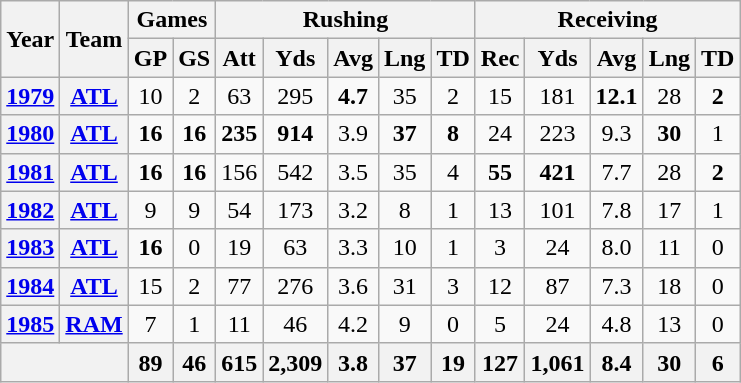<table class="wikitable" style="text-align:center;">
<tr>
<th rowspan="2">Year</th>
<th rowspan="2">Team</th>
<th colspan="2">Games</th>
<th colspan="5">Rushing</th>
<th colspan="5">Receiving</th>
</tr>
<tr>
<th>GP</th>
<th>GS</th>
<th>Att</th>
<th>Yds</th>
<th>Avg</th>
<th>Lng</th>
<th>TD</th>
<th>Rec</th>
<th>Yds</th>
<th>Avg</th>
<th>Lng</th>
<th>TD</th>
</tr>
<tr>
<th><a href='#'>1979</a></th>
<th><a href='#'>ATL</a></th>
<td>10</td>
<td>2</td>
<td>63</td>
<td>295</td>
<td><strong>4.7</strong></td>
<td>35</td>
<td>2</td>
<td>15</td>
<td>181</td>
<td><strong>12.1</strong></td>
<td>28</td>
<td><strong>2</strong></td>
</tr>
<tr>
<th><a href='#'>1980</a></th>
<th><a href='#'>ATL</a></th>
<td><strong>16</strong></td>
<td><strong>16</strong></td>
<td><strong>235</strong></td>
<td><strong>914</strong></td>
<td>3.9</td>
<td><strong>37</strong></td>
<td><strong>8</strong></td>
<td>24</td>
<td>223</td>
<td>9.3</td>
<td><strong>30</strong></td>
<td>1</td>
</tr>
<tr>
<th><a href='#'>1981</a></th>
<th><a href='#'>ATL</a></th>
<td><strong>16</strong></td>
<td><strong>16</strong></td>
<td>156</td>
<td>542</td>
<td>3.5</td>
<td>35</td>
<td>4</td>
<td><strong>55</strong></td>
<td><strong>421</strong></td>
<td>7.7</td>
<td>28</td>
<td><strong>2</strong></td>
</tr>
<tr>
<th><a href='#'>1982</a></th>
<th><a href='#'>ATL</a></th>
<td>9</td>
<td>9</td>
<td>54</td>
<td>173</td>
<td>3.2</td>
<td>8</td>
<td>1</td>
<td>13</td>
<td>101</td>
<td>7.8</td>
<td>17</td>
<td>1</td>
</tr>
<tr>
<th><a href='#'>1983</a></th>
<th><a href='#'>ATL</a></th>
<td><strong>16</strong></td>
<td>0</td>
<td>19</td>
<td>63</td>
<td>3.3</td>
<td>10</td>
<td>1</td>
<td>3</td>
<td>24</td>
<td>8.0</td>
<td>11</td>
<td>0</td>
</tr>
<tr>
<th><a href='#'>1984</a></th>
<th><a href='#'>ATL</a></th>
<td>15</td>
<td>2</td>
<td>77</td>
<td>276</td>
<td>3.6</td>
<td>31</td>
<td>3</td>
<td>12</td>
<td>87</td>
<td>7.3</td>
<td>18</td>
<td>0</td>
</tr>
<tr>
<th><a href='#'>1985</a></th>
<th><a href='#'>RAM</a></th>
<td>7</td>
<td>1</td>
<td>11</td>
<td>46</td>
<td>4.2</td>
<td>9</td>
<td>0</td>
<td>5</td>
<td>24</td>
<td>4.8</td>
<td>13</td>
<td>0</td>
</tr>
<tr>
<th colspan="2"></th>
<th>89</th>
<th>46</th>
<th>615</th>
<th>2,309</th>
<th>3.8</th>
<th>37</th>
<th>19</th>
<th>127</th>
<th>1,061</th>
<th>8.4</th>
<th>30</th>
<th>6</th>
</tr>
</table>
